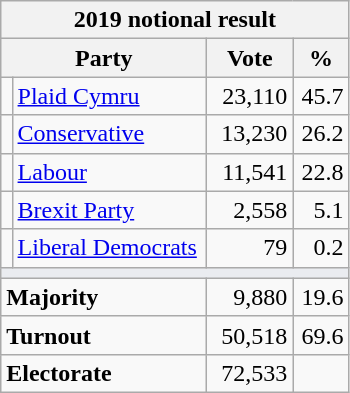<table class="wikitable">
<tr>
<th colspan="4">2019 notional result  </th>
</tr>
<tr>
<th colspan="2" bgcolor="#DDDDFF" width="130px">Party</th>
<th bgcolor="#DDDDFF" width="50px">Vote</th>
<th bgcolor="#DDDDFF" width="30px">%</th>
</tr>
<tr>
<td></td>
<td><a href='#'>Plaid Cymru</a></td>
<td align="right">23,110</td>
<td align="right">45.7</td>
</tr>
<tr>
<td></td>
<td><a href='#'>Conservative</a></td>
<td align="right">13,230</td>
<td align="right">26.2</td>
</tr>
<tr>
<td></td>
<td><a href='#'>Labour</a></td>
<td align="right">11,541</td>
<td align="right">22.8</td>
</tr>
<tr>
<td></td>
<td><a href='#'>Brexit Party</a></td>
<td align="right">2,558</td>
<td align="right">5.1</td>
</tr>
<tr>
<td></td>
<td><a href='#'>Liberal Democrats</a></td>
<td align="right">79</td>
<td align="right">0.2</td>
</tr>
<tr>
<td colspan="4" bgcolor="#EAECF0"></td>
</tr>
<tr>
<td colspan="2"><strong>Majority</strong></td>
<td align="right">9,880</td>
<td align="right">19.6</td>
</tr>
<tr>
<td colspan="2"><strong>Turnout</strong></td>
<td align="right">50,518</td>
<td align="right">69.6</td>
</tr>
<tr>
<td colspan="2"><strong>Electorate</strong></td>
<td align="right">72,533</td>
</tr>
</table>
